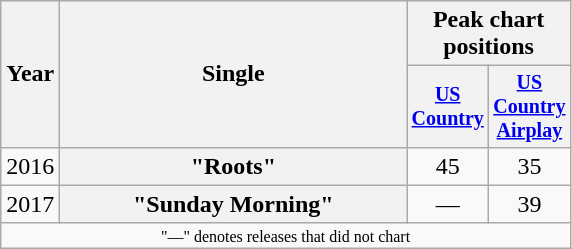<table class="wikitable plainrowheaders" style="text-align:center;">
<tr>
<th rowspan="2">Year</th>
<th rowspan="2" style="width:14em;">Single</th>
<th colspan="2">Peak chart positions</th>
</tr>
<tr style="font-size:smaller;">
<th style="width:45px;"><a href='#'>US Country</a><br></th>
<th style="width:45px;"><a href='#'>US Country Airplay</a><br></th>
</tr>
<tr>
<td>2016</td>
<th scope="row">"Roots"</th>
<td>45</td>
<td>35</td>
</tr>
<tr>
<td>2017</td>
<th scope="row">"Sunday Morning"</th>
<td>—</td>
<td>39</td>
</tr>
<tr>
<td colspan="9" style="font-size:8pt">"—" denotes releases that did not chart</td>
</tr>
</table>
